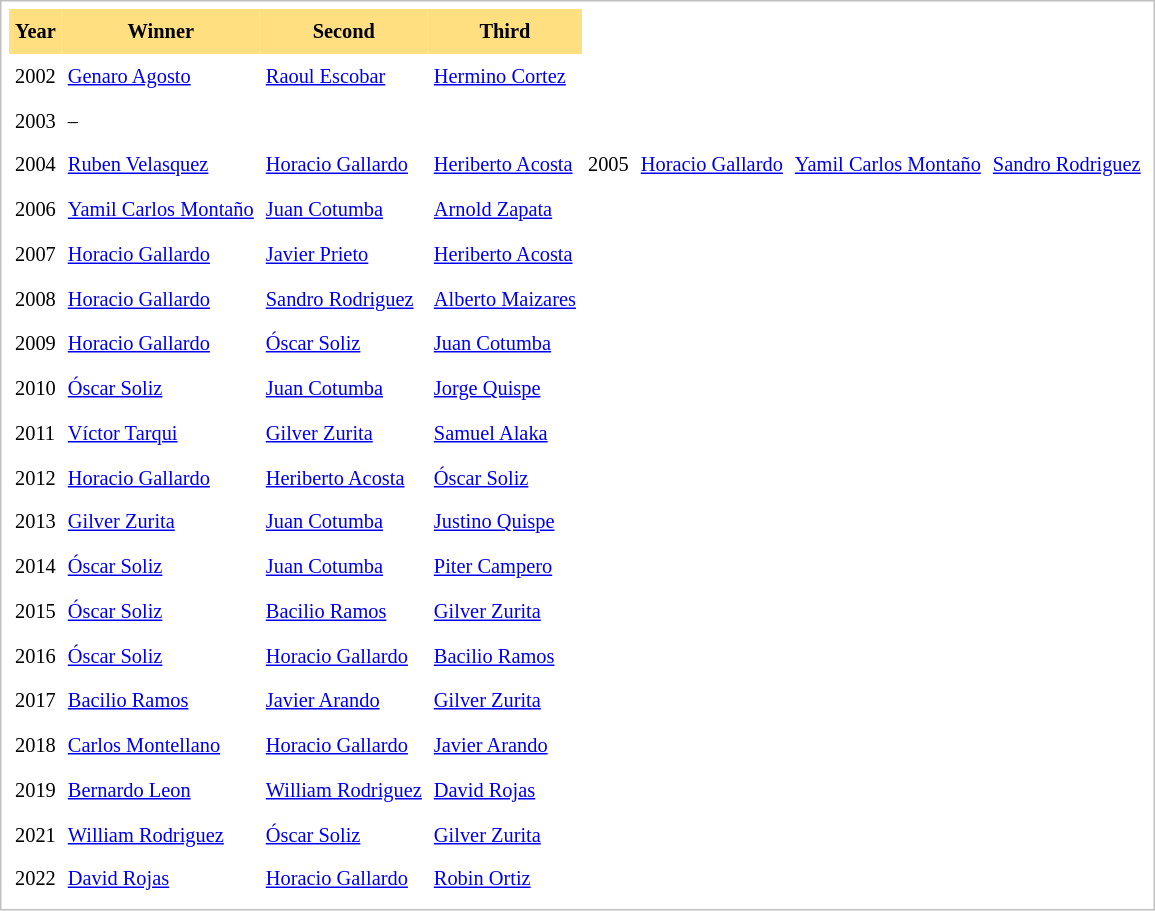<table cellpadding="4" cellspacing="0"  style="border: 1px solid silver; color: black; margin: 0 0 0.5em 0; background-color: white; padding: 5px; text-align: left; font-size:85%; vertical-align: top; line-height:1.6em;">
<tr>
<th scope=col; align="center" bgcolor="FFDF80">Year</th>
<th scope=col; align="center" bgcolor="FFDF80">Winner</th>
<th scope=col; align="center" bgcolor="FFDF80">Second</th>
<th scope=col; align="center" bgcolor="FFDF80">Third</th>
</tr>
<tr>
</tr>
<tr>
<td>2002</td>
<td><a href='#'>Genaro Agosto</a></td>
<td><a href='#'>Raoul Escobar</a></td>
<td><a href='#'>Hermino Cortez</a></td>
</tr>
<tr>
<td>2003</td>
<td>–</td>
<td></td>
<td></td>
</tr>
<tr>
<td>2004</td>
<td><a href='#'>Ruben Velasquez</a></td>
<td><a href='#'>Horacio Gallardo</a></td>
<td><a href='#'>Heriberto Acosta</a></td>
<td>2005</td>
<td><a href='#'>Horacio Gallardo</a></td>
<td><a href='#'>Yamil Carlos Montaño</a></td>
<td><a href='#'>Sandro Rodriguez</a></td>
</tr>
<tr>
<td>2006</td>
<td><a href='#'>Yamil Carlos Montaño</a></td>
<td><a href='#'>Juan Cotumba</a></td>
<td><a href='#'>Arnold Zapata</a></td>
</tr>
<tr>
<td>2007</td>
<td><a href='#'>Horacio Gallardo</a></td>
<td><a href='#'>Javier Prieto</a></td>
<td><a href='#'>Heriberto Acosta</a></td>
</tr>
<tr>
<td>2008</td>
<td><a href='#'>Horacio Gallardo</a></td>
<td><a href='#'>Sandro Rodriguez</a></td>
<td><a href='#'>Alberto Maizares</a></td>
</tr>
<tr>
<td>2009</td>
<td><a href='#'>Horacio Gallardo</a></td>
<td><a href='#'>Óscar Soliz</a></td>
<td><a href='#'>Juan Cotumba</a></td>
</tr>
<tr>
<td>2010</td>
<td><a href='#'>Óscar Soliz</a></td>
<td><a href='#'>Juan Cotumba</a></td>
<td><a href='#'>Jorge Quispe</a></td>
</tr>
<tr>
<td>2011</td>
<td><a href='#'>Víctor Tarqui</a></td>
<td><a href='#'>Gilver Zurita</a></td>
<td><a href='#'>Samuel Alaka</a></td>
</tr>
<tr>
<td>2012</td>
<td><a href='#'>Horacio Gallardo</a></td>
<td><a href='#'>Heriberto Acosta</a></td>
<td><a href='#'>Óscar Soliz</a></td>
</tr>
<tr>
<td>2013</td>
<td><a href='#'>Gilver Zurita</a></td>
<td><a href='#'>Juan Cotumba</a></td>
<td><a href='#'>Justino Quispe</a></td>
</tr>
<tr>
<td>2014</td>
<td><a href='#'>Óscar Soliz</a></td>
<td><a href='#'>Juan Cotumba</a></td>
<td><a href='#'>Piter Campero</a></td>
</tr>
<tr>
<td>2015</td>
<td><a href='#'>Óscar Soliz</a></td>
<td><a href='#'>Bacilio Ramos</a></td>
<td><a href='#'>Gilver Zurita</a></td>
</tr>
<tr>
<td>2016</td>
<td><a href='#'>Óscar Soliz</a></td>
<td><a href='#'>Horacio Gallardo</a></td>
<td><a href='#'>Bacilio Ramos</a></td>
</tr>
<tr>
<td>2017</td>
<td><a href='#'>Bacilio Ramos</a></td>
<td><a href='#'>Javier Arando</a></td>
<td><a href='#'>Gilver Zurita</a></td>
</tr>
<tr>
<td>2018</td>
<td><a href='#'>Carlos Montellano</a></td>
<td><a href='#'>Horacio Gallardo</a></td>
<td><a href='#'>Javier Arando</a></td>
</tr>
<tr>
<td>2019</td>
<td><a href='#'>Bernardo Leon</a></td>
<td><a href='#'>William Rodriguez</a></td>
<td><a href='#'>David Rojas</a></td>
</tr>
<tr>
<td>2021</td>
<td><a href='#'>William Rodriguez</a></td>
<td><a href='#'>Óscar Soliz</a></td>
<td><a href='#'>Gilver Zurita</a></td>
</tr>
<tr>
<td>2022</td>
<td><a href='#'>David Rojas</a></td>
<td><a href='#'>Horacio Gallardo</a></td>
<td><a href='#'>Robin Ortiz</a></td>
</tr>
</table>
